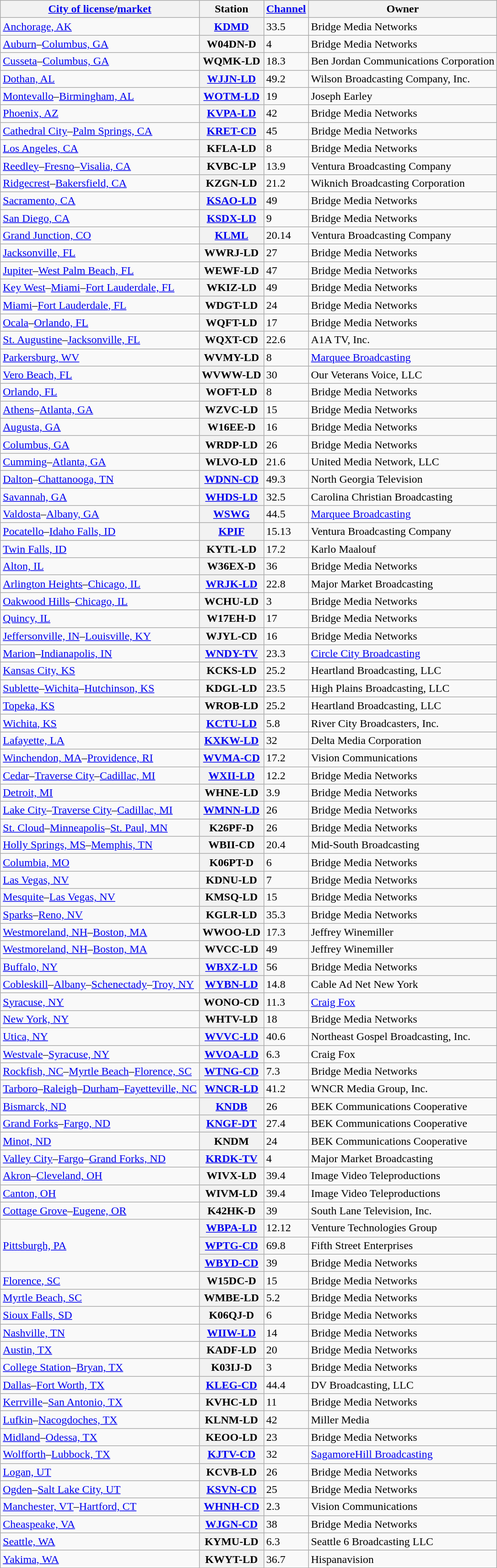<table class="wikitable unsortable">
<tr>
<th scope="col"><a href='#'>City of license</a>/<a href='#'>market</a></th>
<th scope="col">Station</th>
<th scope="col"><a href='#'>Channel</a></th>
<th scope="col">Owner</th>
</tr>
<tr>
<td><a href='#'>Anchorage, AK</a></td>
<th scope="row"><a href='#'>KDMD</a></th>
<td>33.5</td>
<td>Bridge Media Networks</td>
</tr>
<tr>
<td><a href='#'>Auburn</a>–<a href='#'>Columbus, GA</a></td>
<th scope="row">W04DN-D</th>
<td>4</td>
<td>Bridge Media Networks</td>
</tr>
<tr>
<td><a href='#'>Cusseta</a>–<a href='#'>Columbus, GA</a></td>
<th scope="row">WQMK-LD</th>
<td>18.3</td>
<td>Ben Jordan Communications Corporation</td>
</tr>
<tr>
<td><a href='#'>Dothan, AL</a></td>
<th scope="row"><a href='#'>WJJN-LD</a></th>
<td>49.2</td>
<td>Wilson Broadcasting Company, Inc.</td>
</tr>
<tr>
<td><a href='#'>Montevallo</a>–<a href='#'>Birmingham, AL</a></td>
<th scope="row"><a href='#'>WOTM-LD</a></th>
<td>19</td>
<td>Joseph Earley</td>
</tr>
<tr>
<td><a href='#'>Phoenix, AZ</a></td>
<th scope="row"><a href='#'>KVPA-LD</a></th>
<td>42</td>
<td>Bridge Media Networks</td>
</tr>
<tr>
<td><a href='#'>Cathedral City</a>–<a href='#'>Palm Springs, CA</a></td>
<th scope="row"><a href='#'>KRET-CD</a></th>
<td>45</td>
<td>Bridge Media Networks</td>
</tr>
<tr>
<td><a href='#'>Los Angeles, CA</a></td>
<th scope="row">KFLA-LD</th>
<td>8</td>
<td>Bridge Media Networks</td>
</tr>
<tr>
<td><a href='#'>Reedley</a>–<a href='#'>Fresno</a>–<a href='#'>Visalia, CA</a></td>
<th scope="row">KVBC-LP</th>
<td>13.9</td>
<td>Ventura Broadcasting Company</td>
</tr>
<tr>
<td><a href='#'>Ridgecrest</a>–<a href='#'>Bakersfield, CA</a></td>
<th scope="row">KZGN-LD</th>
<td>21.2</td>
<td>Wiknich Broadcasting Corporation</td>
</tr>
<tr>
<td><a href='#'>Sacramento, CA</a></td>
<th scope="row"><a href='#'>KSAO-LD</a></th>
<td>49</td>
<td>Bridge Media Networks</td>
</tr>
<tr>
<td><a href='#'>San Diego, CA</a></td>
<th scope="row"><a href='#'>KSDX-LD</a></th>
<td>9</td>
<td>Bridge Media Networks</td>
</tr>
<tr>
<td><a href='#'>Grand Junction, CO</a></td>
<th scope="row"><a href='#'>KLML</a></th>
<td>20.14</td>
<td>Ventura Broadcasting Company</td>
</tr>
<tr>
<td><a href='#'>Jacksonville, FL</a></td>
<th scope="row">WWRJ-LD</th>
<td>27</td>
<td>Bridge Media Networks</td>
</tr>
<tr>
<td><a href='#'>Jupiter</a>–<a href='#'>West Palm Beach, FL</a></td>
<th scope="row">WEWF-LD</th>
<td>47</td>
<td>Bridge Media Networks</td>
</tr>
<tr>
<td><a href='#'>Key West</a>–<a href='#'>Miami</a>–<a href='#'>Fort Lauderdale, FL</a></td>
<th scope="row">WKIZ-LD</th>
<td>49</td>
<td>Bridge Media Networks</td>
</tr>
<tr>
<td><a href='#'>Miami</a>–<a href='#'>Fort Lauderdale, FL</a></td>
<th scope="row">WDGT-LD</th>
<td>24</td>
<td>Bridge Media Networks</td>
</tr>
<tr>
<td><a href='#'>Ocala</a>–<a href='#'>Orlando, FL</a></td>
<th scope="row">WQFT-LD</th>
<td>17</td>
<td>Bridge Media Networks</td>
</tr>
<tr>
<td><a href='#'>St. Augustine</a>–<a href='#'>Jacksonville, FL</a></td>
<th scope="row">WQXT-CD</th>
<td>22.6</td>
<td>A1A TV, Inc.</td>
</tr>
<tr>
<td><a href='#'>Parkersburg, WV</a></td>
<th scope="row">WVMY-LD</th>
<td>8</td>
<td><a href='#'>Marquee Broadcasting</a></td>
</tr>
<tr>
<td><a href='#'>Vero Beach, FL</a></td>
<th scope="row">WVWW-LD</th>
<td>30</td>
<td>Our Veterans Voice, LLC</td>
</tr>
<tr>
<td><a href='#'>Orlando, FL</a></td>
<th scope="row">WOFT-LD</th>
<td>8</td>
<td>Bridge Media Networks</td>
</tr>
<tr>
<td><a href='#'>Athens</a>–<a href='#'>Atlanta, GA</a></td>
<th scope="row">WZVC-LD</th>
<td>15</td>
<td>Bridge Media Networks</td>
</tr>
<tr>
<td><a href='#'>Augusta, GA</a></td>
<th scope="row">W16EE-D</th>
<td>16</td>
<td>Bridge Media Networks</td>
</tr>
<tr>
<td><a href='#'>Columbus, GA</a></td>
<th scope="row">WRDP-LD</th>
<td>26</td>
<td>Bridge Media Networks</td>
</tr>
<tr>
<td><a href='#'>Cumming</a>–<a href='#'>Atlanta, GA</a></td>
<th scope="row">WLVO-LD</th>
<td>21.6</td>
<td>United Media Network, LLC</td>
</tr>
<tr>
<td><a href='#'>Dalton</a>–<a href='#'>Chattanooga, TN</a></td>
<th scope="row"><a href='#'>WDNN-CD</a></th>
<td>49.3</td>
<td>North Georgia Television</td>
</tr>
<tr>
<td><a href='#'>Savannah, GA</a></td>
<th scope="row"><a href='#'>WHDS-LD</a></th>
<td>32.5</td>
<td>Carolina Christian Broadcasting</td>
</tr>
<tr>
<td><a href='#'>Valdosta</a>–<a href='#'>Albany, GA</a></td>
<th scope="row"><a href='#'>WSWG</a></th>
<td>44.5</td>
<td><a href='#'>Marquee Broadcasting</a></td>
</tr>
<tr>
<td><a href='#'>Pocatello</a>–<a href='#'>Idaho Falls, ID</a></td>
<th scope="row"><a href='#'>KPIF</a></th>
<td>15.13</td>
<td>Ventura Broadcasting Company</td>
</tr>
<tr>
<td><a href='#'>Twin Falls, ID</a></td>
<th scope="row">KYTL-LD</th>
<td>17.2</td>
<td>Karlo Maalouf</td>
</tr>
<tr>
<td><a href='#'>Alton, IL</a></td>
<th>W36EX-D</th>
<td>36</td>
<td>Bridge Media Networks</td>
</tr>
<tr>
<td><a href='#'>Arlington Heights</a>–<a href='#'>Chicago, IL</a></td>
<th scope="row"><a href='#'>WRJK-LD</a></th>
<td>22.8</td>
<td>Major Market Broadcasting</td>
</tr>
<tr>
<td><a href='#'>Oakwood Hills</a>–<a href='#'>Chicago, IL</a></td>
<th scope="row">WCHU-LD</th>
<td>3</td>
<td>Bridge Media Networks</td>
</tr>
<tr>
<td><a href='#'>Quincy, IL</a></td>
<th scope="row">W17EH-D</th>
<td>17</td>
<td>Bridge Media Networks</td>
</tr>
<tr>
<td><a href='#'>Jeffersonville, IN</a>–<a href='#'>Louisville, KY</a></td>
<th scope="row">WJYL-CD</th>
<td>16</td>
<td>Bridge Media Networks</td>
</tr>
<tr>
<td><a href='#'>Marion</a>–<a href='#'>Indianapolis, IN</a></td>
<th scope="row"><a href='#'>WNDY-TV</a></th>
<td>23.3</td>
<td><a href='#'>Circle City Broadcasting</a></td>
</tr>
<tr>
<td><a href='#'>Kansas City, KS</a></td>
<th scope="row">KCKS-LD</th>
<td>25.2</td>
<td>Heartland Broadcasting, LLC</td>
</tr>
<tr>
<td><a href='#'>Sublette</a>–<a href='#'>Wichita</a>–<a href='#'>Hutchinson, KS</a></td>
<th scope="row">KDGL-LD</th>
<td>23.5</td>
<td>High Plains Broadcasting, LLC</td>
</tr>
<tr>
<td><a href='#'>Topeka, KS</a></td>
<th scope="row">WROB-LD</th>
<td>25.2</td>
<td>Heartland Broadcasting, LLC</td>
</tr>
<tr>
<td><a href='#'>Wichita, KS</a></td>
<th scope="row"><a href='#'>KCTU-LD</a></th>
<td>5.8</td>
<td>River City Broadcasters, Inc.</td>
</tr>
<tr>
<td><a href='#'>Lafayette, LA</a></td>
<th scope="row"><a href='#'>KXKW-LD</a></th>
<td>32</td>
<td>Delta Media Corporation</td>
</tr>
<tr>
<td><a href='#'>Winchendon, MA</a>–<a href='#'>Providence, RI</a></td>
<th scope="row"><a href='#'>WVMA-CD</a></th>
<td>17.2</td>
<td>Vision Communications</td>
</tr>
<tr>
<td><a href='#'>Cedar</a>–<a href='#'>Traverse City</a>–<a href='#'>Cadillac, MI</a></td>
<th scope="row"><a href='#'>WXII-LD</a></th>
<td>12.2</td>
<td>Bridge Media Networks</td>
</tr>
<tr>
<td><a href='#'>Detroit, MI</a></td>
<th scope="row">WHNE-LD</th>
<td>3.9</td>
<td>Bridge Media Networks</td>
</tr>
<tr>
<td><a href='#'>Lake City</a>–<a href='#'>Traverse City</a>–<a href='#'>Cadillac, MI</a></td>
<th scope="row"><a href='#'>WMNN-LD</a></th>
<td>26</td>
<td>Bridge Media Networks</td>
</tr>
<tr>
<td><a href='#'>St. Cloud</a>–<a href='#'>Minneapolis</a>–<a href='#'>St. Paul, MN</a></td>
<th scope="row">K26PF-D</th>
<td>26</td>
<td>Bridge Media Networks</td>
</tr>
<tr>
<td><a href='#'>Holly Springs, MS</a>–<a href='#'>Memphis, TN</a></td>
<th scope="row">WBII-CD</th>
<td>20.4</td>
<td>Mid-South Broadcasting</td>
</tr>
<tr>
<td><a href='#'>Columbia, MO</a></td>
<th scope="row">K06PT-D</th>
<td>6</td>
<td>Bridge Media Networks</td>
</tr>
<tr>
<td><a href='#'>Las Vegas, NV</a></td>
<th scope="row">KDNU-LD</th>
<td>7</td>
<td>Bridge Media Networks</td>
</tr>
<tr>
<td><a href='#'>Mesquite</a>–<a href='#'>Las Vegas, NV</a></td>
<th scope="row">KMSQ-LD</th>
<td>15</td>
<td>Bridge Media Networks</td>
</tr>
<tr>
<td><a href='#'>Sparks</a>–<a href='#'>Reno, NV</a></td>
<th scope="row">KGLR-LD</th>
<td>35.3</td>
<td>Bridge Media Networks</td>
</tr>
<tr>
<td><a href='#'>Westmoreland, NH</a>–<a href='#'>Boston, MA</a></td>
<th scope="row">WWOO-LD</th>
<td>17.3</td>
<td>Jeffrey Winemiller</td>
</tr>
<tr>
<td><a href='#'>Westmoreland, NH</a>–<a href='#'>Boston, MA</a></td>
<th scope="row">WVCC-LD</th>
<td>49</td>
<td>Jeffrey Winemiller</td>
</tr>
<tr>
<td><a href='#'>Buffalo, NY</a></td>
<th scope="row"><a href='#'>WBXZ-LD</a></th>
<td>56</td>
<td>Bridge Media Networks</td>
</tr>
<tr>
<td><a href='#'>Cobleskill</a>–<a href='#'>Albany</a>–<a href='#'>Schenectady</a>–<a href='#'>Troy, NY</a></td>
<th scope="row"><a href='#'>WYBN-LD</a></th>
<td>14.8</td>
<td>Cable Ad Net New York</td>
</tr>
<tr>
<td><a href='#'>Syracuse, NY</a></td>
<th scope="row">WONO-CD</th>
<td>11.3</td>
<td><a href='#'>Craig Fox</a></td>
</tr>
<tr>
<td><a href='#'>New York, NY</a></td>
<th scope="row">WHTV-LD</th>
<td>18</td>
<td>Bridge Media Networks</td>
</tr>
<tr>
<td><a href='#'>Utica, NY</a></td>
<th scope="row"><a href='#'>WVVC-LD</a></th>
<td>40.6</td>
<td>Northeast Gospel Broadcasting, Inc.</td>
</tr>
<tr>
<td><a href='#'>Westvale</a>–<a href='#'>Syracuse, NY</a></td>
<th scope="row"><a href='#'>WVOA-LD</a></th>
<td>6.3</td>
<td>Craig Fox</td>
</tr>
<tr>
<td><a href='#'>Rockfish, NC</a>–<a href='#'>Myrtle Beach</a>–<a href='#'>Florence, SC</a></td>
<th scope="row"><a href='#'>WTNG-CD</a></th>
<td>7.3</td>
<td>Bridge Media Networks</td>
</tr>
<tr>
<td><a href='#'>Tarboro</a>–<a href='#'>Raleigh</a>–<a href='#'>Durham</a>–<a href='#'>Fayetteville, NC</a></td>
<th scope="row"><a href='#'>WNCR-LD</a></th>
<td>41.2</td>
<td>WNCR Media Group, Inc.</td>
</tr>
<tr>
<td><a href='#'>Bismarck, ND</a></td>
<th scope="row"><a href='#'>KNDB</a></th>
<td>26</td>
<td>BEK Communications Cooperative</td>
</tr>
<tr>
<td><a href='#'>Grand Forks</a>–<a href='#'>Fargo, ND</a></td>
<th scope="row"><a href='#'>KNGF-DT</a></th>
<td>27.4</td>
<td>BEK Communications Cooperative</td>
</tr>
<tr>
<td><a href='#'>Minot, ND</a></td>
<th scope="row">KNDM</th>
<td>24</td>
<td>BEK Communications Cooperative</td>
</tr>
<tr>
<td><a href='#'>Valley City</a>–<a href='#'>Fargo</a>–<a href='#'>Grand Forks, ND</a></td>
<th scope="row"><a href='#'>KRDK-TV</a></th>
<td>4</td>
<td>Major Market Broadcasting</td>
</tr>
<tr>
<td><a href='#'>Akron</a>–<a href='#'>Cleveland, OH</a></td>
<th scope="row">WIVX-LD</th>
<td>39.4</td>
<td>Image Video Teleproductions</td>
</tr>
<tr>
<td><a href='#'>Canton, OH</a></td>
<th scope="row">WIVM-LD</th>
<td>39.4</td>
<td>Image Video Teleproductions</td>
</tr>
<tr>
<td><a href='#'>Cottage Grove</a>–<a href='#'>Eugene, OR</a></td>
<th scope="row">K42HK-D</th>
<td>39</td>
<td>South Lane Television, Inc.</td>
</tr>
<tr>
<td rowspan="3"><a href='#'>Pittsburgh, PA</a></td>
<th scope="row"><a href='#'>WBPA-LD</a></th>
<td>12.12</td>
<td>Venture Technologies Group</td>
</tr>
<tr>
<th scope="row"><a href='#'>WPTG-CD</a></th>
<td>69.8</td>
<td>Fifth Street Enterprises</td>
</tr>
<tr>
<th scope="row"><a href='#'>WBYD-CD</a></th>
<td>39</td>
<td>Bridge Media Networks</td>
</tr>
<tr>
<td><a href='#'>Florence, SC</a></td>
<th scope="row">W15DC-D</th>
<td>15</td>
<td>Bridge Media Networks</td>
</tr>
<tr>
<td><a href='#'>Myrtle Beach, SC</a></td>
<th scope="row">WMBE-LD</th>
<td>5.2</td>
<td>Bridge Media Networks</td>
</tr>
<tr>
<td><a href='#'>Sioux Falls, SD</a></td>
<th scope="row">K06QJ-D</th>
<td>6</td>
<td>Bridge Media Networks</td>
</tr>
<tr>
<td><a href='#'>Nashville, TN</a></td>
<th scope="row"><a href='#'>WIIW-LD</a></th>
<td>14</td>
<td>Bridge Media Networks</td>
</tr>
<tr>
<td><a href='#'>Austin, TX</a></td>
<th scope="row">KADF-LD</th>
<td>20</td>
<td>Bridge Media Networks</td>
</tr>
<tr>
<td><a href='#'>College Station</a>–<a href='#'>Bryan, TX</a></td>
<th scope="row">K03IJ-D</th>
<td>3</td>
<td>Bridge Media Networks</td>
</tr>
<tr>
<td><a href='#'>Dallas</a>–<a href='#'>Fort Worth, TX</a></td>
<th scope="row"><a href='#'>KLEG-CD</a></th>
<td>44.4</td>
<td>DV Broadcasting, LLC</td>
</tr>
<tr>
<td><a href='#'>Kerrville</a>–<a href='#'>San Antonio, TX</a></td>
<th scope="row">KVHC-LD</th>
<td>11</td>
<td>Bridge Media Networks</td>
</tr>
<tr>
<td><a href='#'>Lufkin</a>–<a href='#'>Nacogdoches, TX</a></td>
<th scope="row">KLNM-LD</th>
<td>42</td>
<td>Miller Media</td>
</tr>
<tr>
<td><a href='#'>Midland</a>–<a href='#'>Odessa, TX</a></td>
<th scope="row">KEOO-LD</th>
<td>23</td>
<td>Bridge Media Networks</td>
</tr>
<tr>
<td><a href='#'>Wolfforth</a>–<a href='#'>Lubbock, TX</a></td>
<th scope="row"><a href='#'>KJTV-CD</a></th>
<td>32</td>
<td><a href='#'>SagamoreHill Broadcasting</a></td>
</tr>
<tr>
<td><a href='#'>Logan, UT</a></td>
<th scope="row">KCVB-LD</th>
<td>26</td>
<td>Bridge Media Networks</td>
</tr>
<tr>
<td><a href='#'>Ogden</a>–<a href='#'>Salt Lake City, UT</a></td>
<th scope="row"><a href='#'>KSVN-CD</a></th>
<td>25</td>
<td>Bridge Media Networks</td>
</tr>
<tr>
<td><a href='#'>Manchester, VT</a>–<a href='#'>Hartford, CT</a></td>
<th scope="row"><a href='#'>WHNH-CD</a></th>
<td>2.3</td>
<td>Vision Communications</td>
</tr>
<tr>
<td><a href='#'>Cheaspeake, VA</a></td>
<th scope="row"><a href='#'>WJGN-CD</a></th>
<td>38</td>
<td>Bridge Media Networks</td>
</tr>
<tr>
<td><a href='#'>Seattle, WA</a></td>
<th scope="row">KYMU-LD</th>
<td>6.3</td>
<td>Seattle 6 Broadcasting LLC</td>
</tr>
<tr>
<td><a href='#'>Yakima, WA</a></td>
<th scope="row">KWYT-LD</th>
<td>36.7</td>
<td>Hispanavision</td>
</tr>
</table>
